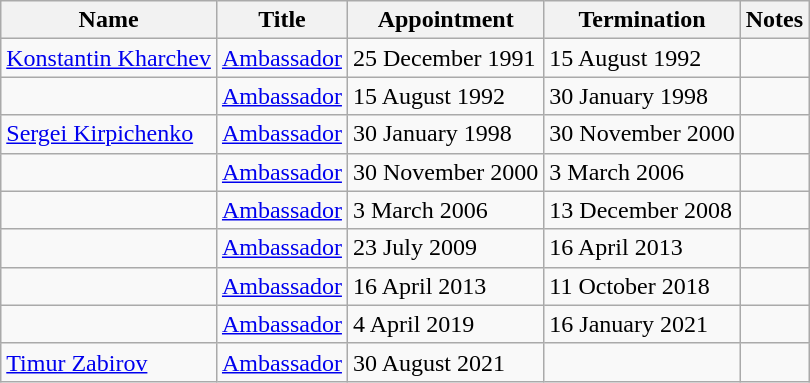<table class="wikitable">
<tr valign="middle">
<th>Name</th>
<th>Title</th>
<th>Appointment</th>
<th>Termination</th>
<th>Notes</th>
</tr>
<tr>
<td><a href='#'>Konstantin Kharchev</a></td>
<td><a href='#'>Ambassador</a></td>
<td>25 December 1991</td>
<td>15 August 1992</td>
<td></td>
</tr>
<tr>
<td></td>
<td><a href='#'>Ambassador</a></td>
<td>15 August 1992</td>
<td>30 January 1998</td>
<td></td>
</tr>
<tr>
<td><a href='#'>Sergei Kirpichenko</a></td>
<td><a href='#'>Ambassador</a></td>
<td>30 January 1998</td>
<td>30 November 2000</td>
<td></td>
</tr>
<tr>
<td></td>
<td><a href='#'>Ambassador</a></td>
<td>30 November 2000</td>
<td>3 March 2006</td>
<td></td>
</tr>
<tr>
<td></td>
<td><a href='#'>Ambassador</a></td>
<td>3 March 2006</td>
<td>13 December 2008</td>
<td></td>
</tr>
<tr>
<td></td>
<td><a href='#'>Ambassador</a></td>
<td>23 July 2009</td>
<td>16 April 2013</td>
<td></td>
</tr>
<tr>
<td></td>
<td><a href='#'>Ambassador</a></td>
<td>16 April 2013</td>
<td>11 October 2018</td>
<td></td>
</tr>
<tr>
<td></td>
<td><a href='#'>Ambassador</a></td>
<td>4 April 2019</td>
<td>16 January 2021</td>
<td></td>
</tr>
<tr>
<td><a href='#'>Timur Zabirov</a></td>
<td><a href='#'>Ambassador</a></td>
<td>30 August 2021</td>
<td></td>
<td></td>
</tr>
</table>
